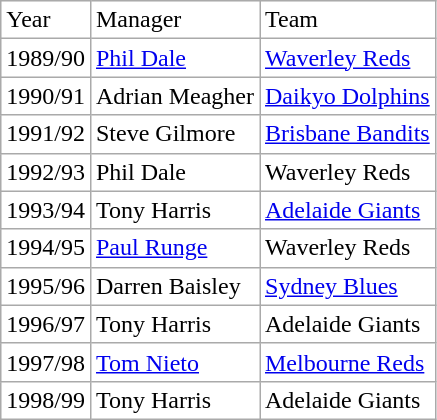<table class="wikitable">
<tr bgcolor="#FFFFFF">
<td>Year</td>
<td>Manager</td>
<td>Team</td>
</tr>
<tr bgcolor="#FFFFFF">
<td>1989/90</td>
<td><a href='#'>Phil Dale</a></td>
<td><a href='#'>Waverley Reds</a></td>
</tr>
<tr bgcolor="#FFFFFF">
<td>1990/91</td>
<td>Adrian Meagher</td>
<td><a href='#'>Daikyo Dolphins</a></td>
</tr>
<tr bgcolor="#FFFFFF">
<td>1991/92</td>
<td>Steve Gilmore</td>
<td><a href='#'>Brisbane Bandits</a></td>
</tr>
<tr bgcolor="#FFFFFF">
<td>1992/93</td>
<td>Phil Dale</td>
<td>Waverley Reds</td>
</tr>
<tr bgcolor="#FFFFFF">
<td>1993/94</td>
<td>Tony Harris</td>
<td><a href='#'>Adelaide Giants</a></td>
</tr>
<tr bgcolor="#FFFFFF">
<td>1994/95</td>
<td><a href='#'>Paul Runge</a></td>
<td>Waverley Reds</td>
</tr>
<tr bgcolor="#FFFFFF">
<td>1995/96</td>
<td>Darren Baisley</td>
<td><a href='#'>Sydney Blues</a></td>
</tr>
<tr bgcolor="#FFFFFF">
<td>1996/97</td>
<td>Tony Harris</td>
<td>Adelaide Giants</td>
</tr>
<tr bgcolor="#FFFFFF">
<td>1997/98</td>
<td><a href='#'>Tom Nieto</a></td>
<td><a href='#'>Melbourne Reds</a></td>
</tr>
<tr bgcolor="#FFFFFF">
<td>1998/99</td>
<td>Tony Harris</td>
<td>Adelaide Giants</td>
</tr>
</table>
